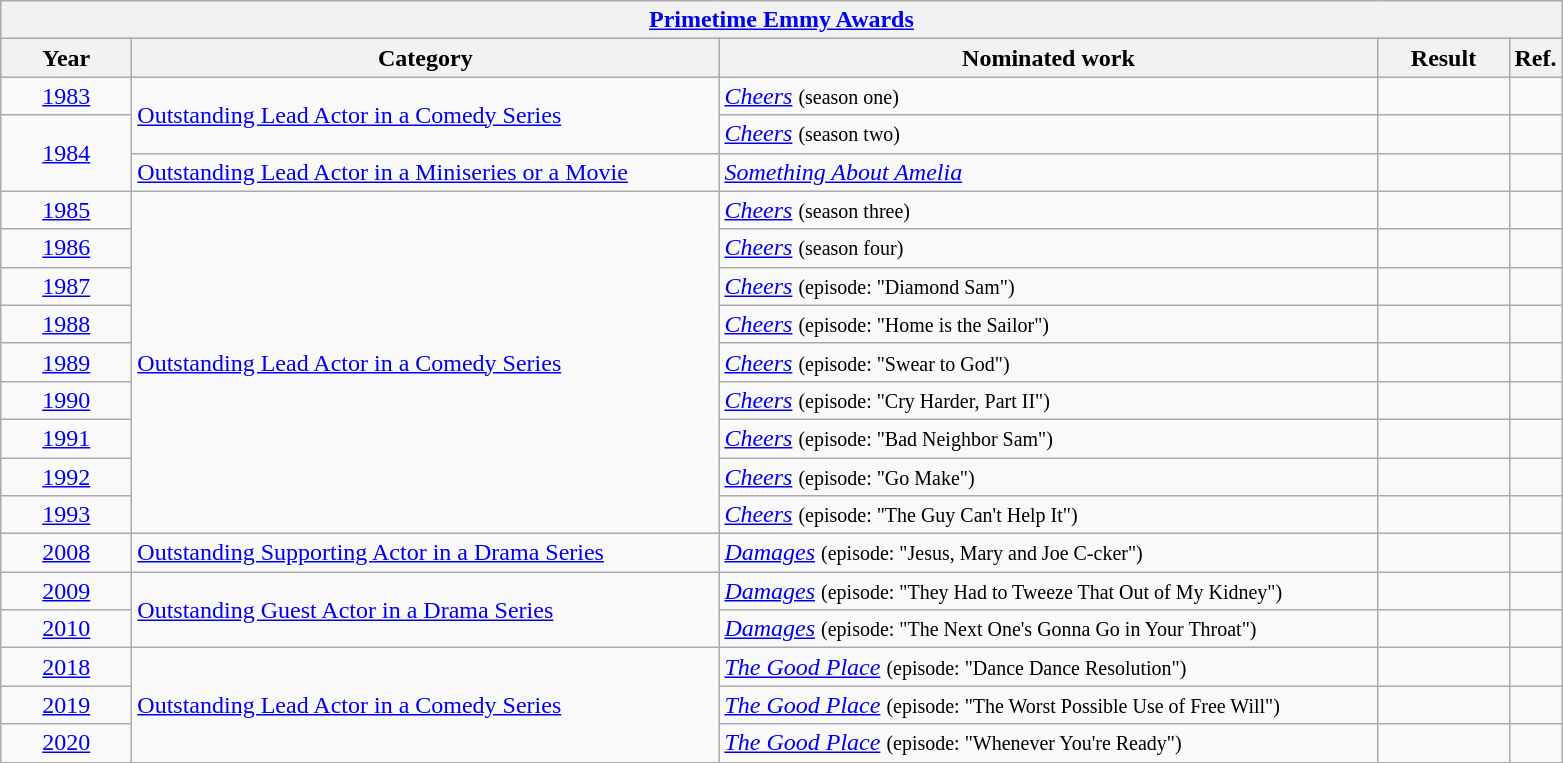<table class=wikitable>
<tr>
<th colspan=5><a href='#'>Primetime Emmy Awards</a></th>
</tr>
<tr>
<th scope="col" style="width:5em;">Year</th>
<th scope="col" style="width:24em;">Category</th>
<th scope="col" style="width:27em;">Nominated work</th>
<th scope="col" style="width:5em;">Result</th>
<th>Ref.</th>
</tr>
<tr>
<td style="text-align:center;"><a href='#'>1983</a></td>
<td rowspan=2><a href='#'>Outstanding Lead Actor in a Comedy Series</a></td>
<td><em><a href='#'>Cheers</a></em> <small> (season one) </small></td>
<td></td>
<td></td>
</tr>
<tr>
<td style="text-align:center;", rowspan=2><a href='#'>1984</a></td>
<td><em><a href='#'>Cheers</a></em> <small> (season two) </small></td>
<td></td>
<td></td>
</tr>
<tr>
<td><a href='#'>Outstanding Lead Actor in a Miniseries or a Movie</a></td>
<td rowspan="1"><em><a href='#'>Something About Amelia</a></em></td>
<td></td>
<td></td>
</tr>
<tr>
<td style="text-align:center;"><a href='#'>1985</a></td>
<td rowspan=9><a href='#'>Outstanding Lead Actor in a Comedy Series</a></td>
<td><em><a href='#'>Cheers</a></em> <small> (season three) </small></td>
<td></td>
<td></td>
</tr>
<tr>
<td style="text-align:center;"><a href='#'>1986</a></td>
<td><em><a href='#'>Cheers</a></em> <small> (season four) </small></td>
<td></td>
<td></td>
</tr>
<tr>
<td style="text-align:center;"><a href='#'>1987</a></td>
<td><em><a href='#'>Cheers</a></em> <small> (episode: "Diamond Sam") </small></td>
<td></td>
<td></td>
</tr>
<tr>
<td style="text-align:center;"><a href='#'>1988</a></td>
<td><em><a href='#'>Cheers</a></em> <small> (episode: "Home is the Sailor") </small></td>
<td></td>
<td></td>
</tr>
<tr>
<td style="text-align:center;"><a href='#'>1989</a></td>
<td><em><a href='#'>Cheers</a></em> <small> (episode: "Swear to God") </small></td>
<td></td>
<td></td>
</tr>
<tr>
<td style="text-align:center;"><a href='#'>1990</a></td>
<td><em><a href='#'>Cheers</a></em> <small> (episode: "Cry Harder, Part II") </small></td>
<td></td>
<td></td>
</tr>
<tr>
<td style="text-align:center;"><a href='#'>1991</a></td>
<td><em><a href='#'>Cheers</a></em> <small> (episode: "Bad Neighbor Sam") </small></td>
<td></td>
<td></td>
</tr>
<tr>
<td style="text-align:center;"><a href='#'>1992</a></td>
<td><em><a href='#'>Cheers</a></em> <small> (episode: "Go Make") </small></td>
<td></td>
<td></td>
</tr>
<tr>
<td style="text-align:center;"><a href='#'>1993</a></td>
<td><em><a href='#'>Cheers</a></em> <small> (episode: "The Guy Can't Help It") </small></td>
<td></td>
<td></td>
</tr>
<tr>
<td style="text-align:center;"><a href='#'>2008</a></td>
<td><a href='#'>Outstanding Supporting Actor in a Drama Series</a></td>
<td><em><a href='#'>Damages</a></em> <small> (episode: "Jesus, Mary and Joe C-cker") </small></td>
<td></td>
<td></td>
</tr>
<tr>
<td style="text-align:center;"><a href='#'>2009</a></td>
<td rowspan="2"><a href='#'>Outstanding Guest Actor in a Drama Series</a></td>
<td><em><a href='#'>Damages</a></em> <small> (episode: "They Had to Tweeze That Out of My Kidney") </small></td>
<td></td>
<td></td>
</tr>
<tr>
<td style="text-align:center;"><a href='#'>2010</a></td>
<td><em><a href='#'>Damages</a></em> <small> (episode: "The Next One's Gonna Go in Your Throat") </small></td>
<td></td>
<td></td>
</tr>
<tr>
<td style="text-align:center;"><a href='#'>2018</a></td>
<td rowspan=3><a href='#'>Outstanding Lead Actor in a Comedy Series</a></td>
<td><em><a href='#'>The Good Place</a></em> <small> (episode: "Dance Dance Resolution") </small></td>
<td></td>
<td></td>
</tr>
<tr>
<td style="text-align:center;"><a href='#'>2019</a></td>
<td><em><a href='#'>The Good Place</a></em> <small> (episode: "The Worst Possible Use of Free Will") </small></td>
<td></td>
<td></td>
</tr>
<tr>
<td style="text-align:center;"><a href='#'>2020</a></td>
<td><em><a href='#'>The Good Place</a></em> <small> (episode: "Whenever You're Ready") </small></td>
<td></td>
<td></td>
</tr>
<tr>
</tr>
</table>
